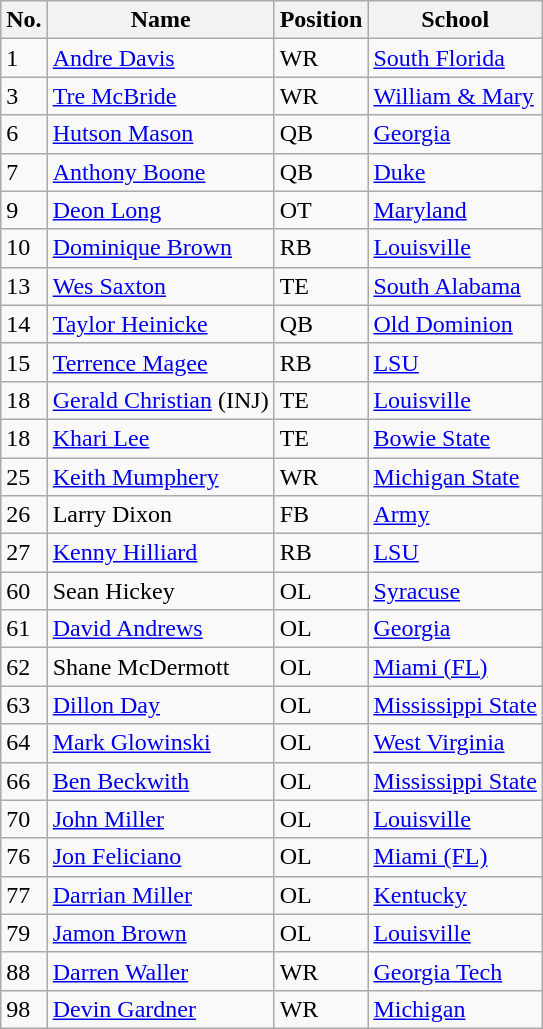<table class="wikitable">
<tr>
<th>No.</th>
<th>Name</th>
<th>Position</th>
<th>School</th>
</tr>
<tr>
<td>1</td>
<td><a href='#'>Andre Davis</a></td>
<td>WR</td>
<td><a href='#'>South Florida</a></td>
</tr>
<tr>
<td>3</td>
<td><a href='#'>Tre McBride</a></td>
<td>WR</td>
<td><a href='#'>William & Mary</a></td>
</tr>
<tr>
<td>6</td>
<td><a href='#'>Hutson Mason</a></td>
<td>QB</td>
<td><a href='#'>Georgia</a></td>
</tr>
<tr>
<td>7</td>
<td><a href='#'>Anthony Boone</a></td>
<td>QB</td>
<td><a href='#'>Duke</a></td>
</tr>
<tr>
<td>9</td>
<td><a href='#'>Deon Long</a></td>
<td>OT</td>
<td><a href='#'>Maryland</a></td>
</tr>
<tr>
<td>10</td>
<td><a href='#'>Dominique Brown</a></td>
<td>RB</td>
<td><a href='#'>Louisville</a></td>
</tr>
<tr>
<td>13</td>
<td><a href='#'>Wes Saxton</a></td>
<td>TE</td>
<td><a href='#'>South Alabama</a></td>
</tr>
<tr>
<td>14</td>
<td><a href='#'>Taylor Heinicke</a></td>
<td>QB</td>
<td><a href='#'>Old Dominion</a></td>
</tr>
<tr>
<td>15</td>
<td><a href='#'>Terrence Magee</a></td>
<td>RB</td>
<td><a href='#'>LSU</a></td>
</tr>
<tr>
<td>18</td>
<td><a href='#'>Gerald Christian</a> (INJ)</td>
<td>TE</td>
<td><a href='#'>Louisville</a></td>
</tr>
<tr>
<td>18</td>
<td><a href='#'>Khari Lee</a></td>
<td>TE</td>
<td><a href='#'>Bowie State</a></td>
</tr>
<tr>
<td>25</td>
<td><a href='#'>Keith Mumphery</a></td>
<td>WR</td>
<td><a href='#'>Michigan State</a></td>
</tr>
<tr>
<td>26</td>
<td>Larry Dixon</td>
<td>FB</td>
<td><a href='#'>Army</a></td>
</tr>
<tr>
<td>27</td>
<td><a href='#'>Kenny Hilliard</a></td>
<td>RB</td>
<td><a href='#'>LSU</a></td>
</tr>
<tr>
<td>60</td>
<td>Sean Hickey</td>
<td>OL</td>
<td><a href='#'>Syracuse</a></td>
</tr>
<tr>
<td>61</td>
<td><a href='#'>David Andrews</a></td>
<td>OL</td>
<td><a href='#'>Georgia</a></td>
</tr>
<tr>
<td>62</td>
<td>Shane McDermott</td>
<td>OL</td>
<td><a href='#'>Miami (FL)</a></td>
</tr>
<tr>
<td>63</td>
<td><a href='#'>Dillon Day</a></td>
<td>OL</td>
<td><a href='#'>Mississippi State</a></td>
</tr>
<tr>
<td>64</td>
<td><a href='#'>Mark Glowinski</a></td>
<td>OL</td>
<td><a href='#'>West Virginia</a></td>
</tr>
<tr>
<td>66</td>
<td><a href='#'>Ben Beckwith</a></td>
<td>OL</td>
<td><a href='#'>Mississippi State</a></td>
</tr>
<tr>
<td>70</td>
<td><a href='#'>John Miller</a></td>
<td>OL</td>
<td><a href='#'>Louisville</a></td>
</tr>
<tr>
<td>76</td>
<td><a href='#'>Jon Feliciano</a></td>
<td>OL</td>
<td><a href='#'>Miami (FL)</a></td>
</tr>
<tr>
<td>77</td>
<td><a href='#'>Darrian Miller</a></td>
<td>OL</td>
<td><a href='#'>Kentucky</a></td>
</tr>
<tr>
<td>79</td>
<td><a href='#'>Jamon Brown</a></td>
<td>OL</td>
<td><a href='#'>Louisville</a></td>
</tr>
<tr>
<td>88</td>
<td><a href='#'>Darren Waller</a></td>
<td>WR</td>
<td><a href='#'>Georgia Tech</a></td>
</tr>
<tr>
<td>98</td>
<td><a href='#'>Devin Gardner</a></td>
<td>WR</td>
<td><a href='#'>Michigan</a></td>
</tr>
</table>
